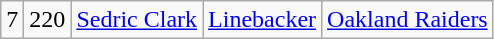<table class="wikitable" style="text-align:center">
<tr>
<td>7</td>
<td>220</td>
<td><a href='#'>Sedric Clark</a></td>
<td><a href='#'>Linebacker</a></td>
<td><a href='#'>Oakland Raiders</a></td>
</tr>
</table>
